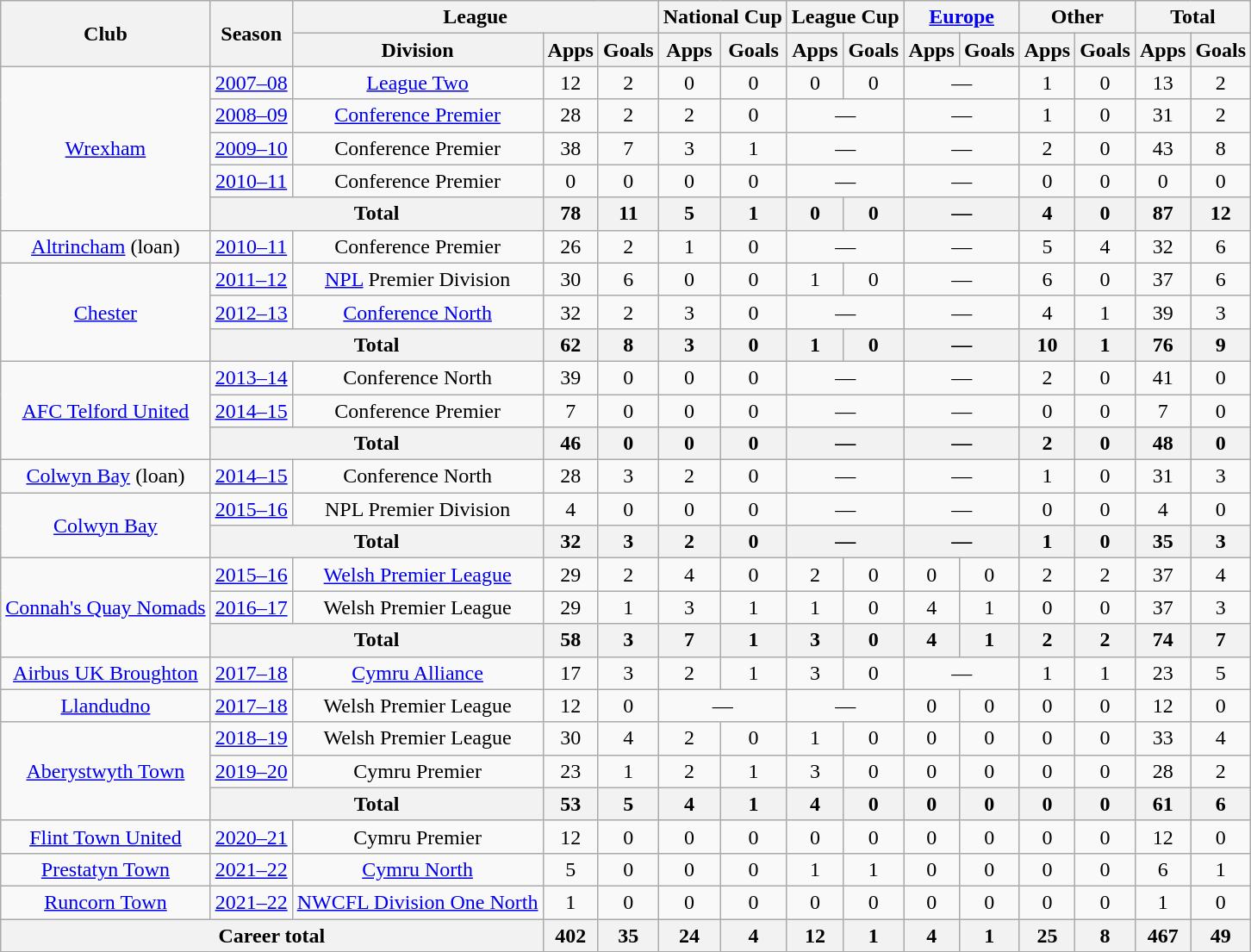<table class=wikitable style="text-align: center">
<tr>
<th rowspan=2>Club</th>
<th rowspan=2>Season</th>
<th colspan=3>League</th>
<th colspan=2>National Cup</th>
<th colspan=2>League Cup</th>
<th colspan=2><a href='#'>Europe</a></th>
<th colspan=2>Other</th>
<th colspan=2>Total</th>
</tr>
<tr>
<th>Division</th>
<th>Apps</th>
<th>Goals</th>
<th>Apps</th>
<th>Goals</th>
<th>Apps</th>
<th>Goals</th>
<th>Apps</th>
<th>Goals</th>
<th>Apps</th>
<th>Goals</th>
<th>Apps</th>
<th>Goals</th>
</tr>
<tr>
<td rowspan=5><a href='#'>Wrexham</a></td>
<td><a href='#'>2007–08</a></td>
<td><a href='#'>League Two</a></td>
<td>12</td>
<td>2</td>
<td>0</td>
<td>0</td>
<td>0</td>
<td>0</td>
<td colspan="2">—</td>
<td>1</td>
<td>0</td>
<td>13</td>
<td>2</td>
</tr>
<tr>
<td><a href='#'>2008–09</a></td>
<td><a href='#'>Conference Premier</a></td>
<td>28</td>
<td>2</td>
<td>2</td>
<td>0</td>
<td colspan="2">—</td>
<td colspan="2">—</td>
<td>1</td>
<td>0</td>
<td>31</td>
<td>2</td>
</tr>
<tr>
<td><a href='#'>2009–10</a></td>
<td>Conference Premier</td>
<td>38</td>
<td>7</td>
<td>3</td>
<td>1</td>
<td colspan="2">—</td>
<td colspan="2">—</td>
<td>2</td>
<td>0</td>
<td>43</td>
<td>8</td>
</tr>
<tr>
<td><a href='#'>2010–11</a></td>
<td>Conference Premier</td>
<td>0</td>
<td>0</td>
<td>0</td>
<td>0</td>
<td colspan="2">—</td>
<td colspan="2">—</td>
<td>0</td>
<td>0</td>
<td>0</td>
<td>0</td>
</tr>
<tr>
<th colspan=2>Total</th>
<th>78</th>
<th>11</th>
<th>5</th>
<th>1</th>
<th>0</th>
<th>0</th>
<th colspan="2">—</th>
<th>4</th>
<th>0</th>
<th>87</th>
<th>12</th>
</tr>
<tr>
<td><a href='#'>Altrincham</a> (loan)</td>
<td><a href='#'>2010–11</a></td>
<td>Conference Premier</td>
<td>26</td>
<td>2</td>
<td>1</td>
<td>0</td>
<td colspan="2">—</td>
<td colspan="2">—</td>
<td>5</td>
<td>4</td>
<td>32</td>
<td>6</td>
</tr>
<tr>
<td rowspan=3><a href='#'>Chester</a></td>
<td><a href='#'>2011–12</a></td>
<td><a href='#'>NPL</a> Premier Division</td>
<td>30</td>
<td>6</td>
<td>0</td>
<td>0</td>
<td>1</td>
<td>0</td>
<td colspan="2">—</td>
<td>6</td>
<td>0</td>
<td>37</td>
<td>6</td>
</tr>
<tr>
<td><a href='#'>2012–13</a></td>
<td><a href='#'>Conference North</a></td>
<td>32</td>
<td>2</td>
<td>3</td>
<td>0</td>
<td colspan="2">—</td>
<td colspan="2">—</td>
<td>4</td>
<td>1</td>
<td>39</td>
<td>3</td>
</tr>
<tr>
<th colspan=2>Total</th>
<th>62</th>
<th>8</th>
<th>3</th>
<th>0</th>
<th>1</th>
<th>0</th>
<th colspan="2">—</th>
<th>10</th>
<th>1</th>
<th>76</th>
<th>9</th>
</tr>
<tr>
<td rowspan=3><a href='#'>AFC Telford United</a></td>
<td><a href='#'>2013–14</a></td>
<td>Conference North</td>
<td>39</td>
<td>0</td>
<td>0</td>
<td>0</td>
<td colspan="2">—</td>
<td colspan="2">—</td>
<td>2</td>
<td>0</td>
<td>41</td>
<td>0</td>
</tr>
<tr>
<td><a href='#'>2014–15</a></td>
<td>Conference Premier</td>
<td>7</td>
<td>0</td>
<td>0</td>
<td>0</td>
<td colspan="2">—</td>
<td colspan="2">—</td>
<td>0</td>
<td>0</td>
<td>7</td>
<td>0</td>
</tr>
<tr>
<th colspan=2>Total</th>
<th>46</th>
<th>0</th>
<th>0</th>
<th>0</th>
<th colspan="2">—</th>
<th colspan="2">—</th>
<th>2</th>
<th>0</th>
<th>48</th>
<th>0</th>
</tr>
<tr>
<td><a href='#'>Colwyn Bay</a> (loan)</td>
<td><a href='#'>2014–15</a></td>
<td>Conference North</td>
<td>28</td>
<td>3</td>
<td>2</td>
<td>0</td>
<td colspan="2">—</td>
<td colspan="2">—</td>
<td>1</td>
<td>0</td>
<td>31</td>
<td>3</td>
</tr>
<tr>
<td rowspan=2><a href='#'>Colwyn Bay</a></td>
<td><a href='#'>2015–16</a></td>
<td>NPL Premier Division</td>
<td>4</td>
<td>0</td>
<td>0</td>
<td>0</td>
<td colspan="2">—</td>
<td colspan="2">—</td>
<td>0</td>
<td>0</td>
<td>4</td>
<td>0</td>
</tr>
<tr>
<th colspan=2>Total</th>
<th>32</th>
<th>3</th>
<th>2</th>
<th>0</th>
<th colspan="2">—</th>
<th colspan="2">—</th>
<th>1</th>
<th>0</th>
<th>35</th>
<th>3</th>
</tr>
<tr>
<td rowspan=3><a href='#'>Connah's Quay Nomads</a></td>
<td><a href='#'>2015–16</a></td>
<td><a href='#'>Welsh Premier League</a></td>
<td>29</td>
<td>2</td>
<td>4</td>
<td>0</td>
<td>2</td>
<td>0</td>
<td>0</td>
<td>0</td>
<td>2</td>
<td>2</td>
<td>37</td>
<td>4</td>
</tr>
<tr>
<td><a href='#'>2016–17</a></td>
<td>Welsh Premier League</td>
<td>29</td>
<td>1</td>
<td>3</td>
<td>1</td>
<td>1</td>
<td>0</td>
<td>4</td>
<td>1</td>
<td>0</td>
<td>0</td>
<td>37</td>
<td>3</td>
</tr>
<tr>
<th colspan=2>Total</th>
<th>58</th>
<th>3</th>
<th>7</th>
<th>1</th>
<th>3</th>
<th>0</th>
<th>4</th>
<th>1</th>
<th>2</th>
<th>2</th>
<th>74</th>
<th>7</th>
</tr>
<tr>
<td><a href='#'>Airbus UK Broughton</a></td>
<td><a href='#'>2017–18</a></td>
<td><a href='#'>Cymru Alliance</a></td>
<td>17</td>
<td>3</td>
<td>2</td>
<td>1</td>
<td>3</td>
<td>0</td>
<td colspan="2">—</td>
<td>1</td>
<td>1</td>
<td>23</td>
<td>5</td>
</tr>
<tr>
<td><a href='#'>Llandudno</a></td>
<td><a href='#'>2017–18</a></td>
<td>Welsh Premier League</td>
<td>12</td>
<td>0</td>
<td colspan="2">—</td>
<td colspan="2">—</td>
<td>0</td>
<td>0</td>
<td>0</td>
<td>0</td>
<td>12</td>
<td>0</td>
</tr>
<tr>
<td rowspan=3><a href='#'>Aberystwyth Town</a></td>
<td><a href='#'>2018–19</a></td>
<td>Welsh Premier League</td>
<td>30</td>
<td>4</td>
<td>2</td>
<td>0</td>
<td>1</td>
<td>0</td>
<td>0</td>
<td>0</td>
<td>0</td>
<td>0</td>
<td>33</td>
<td>4</td>
</tr>
<tr>
<td><a href='#'>2019–20</a></td>
<td>Cymru Premier</td>
<td>23</td>
<td>1</td>
<td>2</td>
<td>1</td>
<td>3</td>
<td>0</td>
<td>0</td>
<td>0</td>
<td>0</td>
<td>0</td>
<td>28</td>
<td>2</td>
</tr>
<tr>
<th colspan=2>Total</th>
<th>53</th>
<th>5</th>
<th>4</th>
<th>1</th>
<th>4</th>
<th>0</th>
<th>0</th>
<th>0</th>
<th>0</th>
<th>0</th>
<th>61</th>
<th>6</th>
</tr>
<tr>
<td><a href='#'>Flint Town United</a></td>
<td><a href='#'>2020–21</a></td>
<td>Cymru Premier</td>
<td>12</td>
<td>0</td>
<td>0</td>
<td>0</td>
<td>0</td>
<td>0</td>
<td>0</td>
<td>0</td>
<td>0</td>
<td>0</td>
<td>12</td>
<td>0</td>
</tr>
<tr>
<td><a href='#'>Prestatyn Town</a></td>
<td><a href='#'>2021–22</a></td>
<td><a href='#'>Cymru North</a></td>
<td>5</td>
<td>0</td>
<td>0</td>
<td>0</td>
<td>1</td>
<td>1</td>
<td>0</td>
<td>0</td>
<td>0</td>
<td>0</td>
<td>6</td>
<td>1</td>
</tr>
<tr>
<td><a href='#'>Runcorn Town</a></td>
<td><a href='#'>2021–22</a></td>
<td><a href='#'>NWCFL Division One North</a></td>
<td>1</td>
<td>0</td>
<td>0</td>
<td>0</td>
<td>0</td>
<td>0</td>
<td>0</td>
<td>0</td>
<td>0</td>
<td>0</td>
<td>1</td>
<td>0</td>
</tr>
<tr>
<th colspan=3>Career total</th>
<th>402</th>
<th>35</th>
<th>24</th>
<th>4</th>
<th>12</th>
<th>1</th>
<th>4</th>
<th>1</th>
<th>25</th>
<th>8</th>
<th>467</th>
<th>49</th>
</tr>
<tr>
</tr>
</table>
